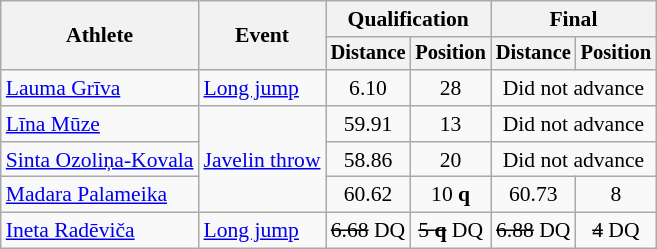<table class=wikitable style="font-size:90%">
<tr>
<th rowspan="2">Athlete</th>
<th rowspan="2">Event</th>
<th colspan="2">Qualification</th>
<th colspan="2">Final</th>
</tr>
<tr style="font-size:95%">
<th>Distance</th>
<th>Position</th>
<th>Distance</th>
<th>Position</th>
</tr>
<tr align=center>
<td align=left><a href='#'>Lauma Grīva</a></td>
<td align=left><a href='#'>Long jump</a></td>
<td>6.10</td>
<td>28</td>
<td colspan=2>Did not advance</td>
</tr>
<tr align=center>
<td align=left><a href='#'>Līna Mūze</a></td>
<td align=left rowspan=3><a href='#'>Javelin throw</a></td>
<td>59.91</td>
<td>13</td>
<td colspan=2>Did not advance</td>
</tr>
<tr align=center>
<td align=left><a href='#'>Sinta Ozoliņa-Kovala</a></td>
<td>58.86</td>
<td>20</td>
<td colspan=2>Did not advance</td>
</tr>
<tr align=center>
<td align=left><a href='#'>Madara Palameika</a></td>
<td>60.62</td>
<td>10 <strong>q</strong></td>
<td>60.73</td>
<td>8</td>
</tr>
<tr align=center>
<td align=left><a href='#'>Ineta Radēviča</a></td>
<td align=left><a href='#'>Long jump</a></td>
<td><s>6.68</s> DQ</td>
<td><s>5 <strong>q</strong></s> DQ</td>
<td><s>6.88</s> DQ</td>
<td><s>4</s> DQ</td>
</tr>
</table>
